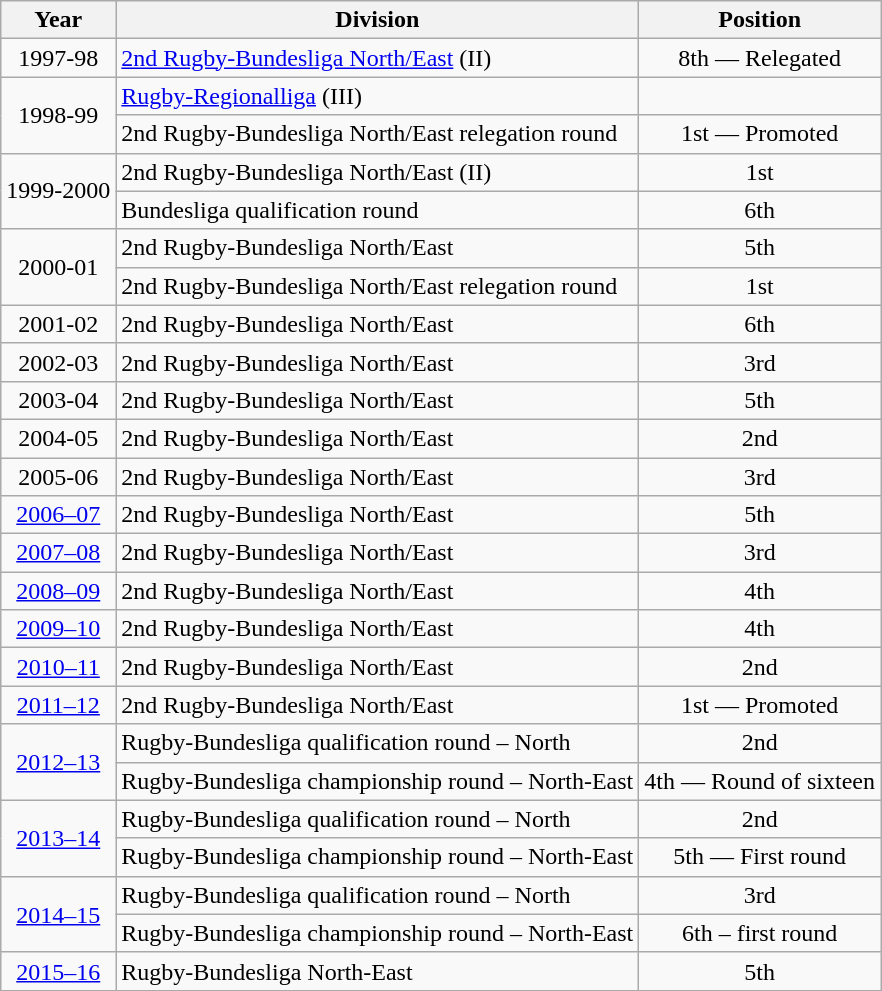<table class="wikitable">
<tr>
<th>Year</th>
<th>Division</th>
<th>Position</th>
</tr>
<tr align="center">
<td>1997-98</td>
<td align="left"><a href='#'>2nd Rugby-Bundesliga North/East</a> (II)</td>
<td>8th — Relegated</td>
</tr>
<tr align="center">
<td rowspan=2>1998-99</td>
<td align="left"><a href='#'>Rugby-Regionalliga</a> (III)</td>
<td></td>
</tr>
<tr align="center">
<td align="left">2nd Rugby-Bundesliga North/East relegation round</td>
<td>1st — Promoted</td>
</tr>
<tr align="center">
<td rowspan=2>1999-2000</td>
<td align="left">2nd Rugby-Bundesliga North/East (II)</td>
<td>1st</td>
</tr>
<tr align="center">
<td align="left">Bundesliga qualification round</td>
<td>6th</td>
</tr>
<tr align="center">
<td rowspan=2>2000-01</td>
<td align="left">2nd Rugby-Bundesliga North/East</td>
<td>5th</td>
</tr>
<tr align="center">
<td align="left">2nd Rugby-Bundesliga North/East relegation round</td>
<td>1st</td>
</tr>
<tr align="center">
<td>2001-02</td>
<td align="left">2nd Rugby-Bundesliga North/East</td>
<td>6th</td>
</tr>
<tr align="center">
<td>2002-03</td>
<td align="left">2nd Rugby-Bundesliga North/East</td>
<td>3rd</td>
</tr>
<tr align="center">
<td>2003-04</td>
<td align="left">2nd Rugby-Bundesliga North/East</td>
<td>5th</td>
</tr>
<tr align="center">
<td>2004-05</td>
<td align="left">2nd Rugby-Bundesliga North/East</td>
<td>2nd</td>
</tr>
<tr align="center">
<td>2005-06</td>
<td align="left">2nd Rugby-Bundesliga North/East</td>
<td>3rd</td>
</tr>
<tr align="center">
<td><a href='#'>2006–07</a></td>
<td align="left">2nd Rugby-Bundesliga North/East</td>
<td>5th</td>
</tr>
<tr align="center">
<td><a href='#'>2007–08</a></td>
<td align="left">2nd Rugby-Bundesliga North/East</td>
<td>3rd</td>
</tr>
<tr align="center">
<td><a href='#'>2008–09</a></td>
<td align="left">2nd Rugby-Bundesliga North/East</td>
<td>4th</td>
</tr>
<tr align="center">
<td><a href='#'>2009–10</a></td>
<td align="left">2nd Rugby-Bundesliga North/East</td>
<td>4th</td>
</tr>
<tr align="center">
<td><a href='#'>2010–11</a></td>
<td align="left">2nd Rugby-Bundesliga North/East</td>
<td>2nd</td>
</tr>
<tr align="center">
<td><a href='#'>2011–12</a></td>
<td align="left">2nd Rugby-Bundesliga North/East</td>
<td>1st — Promoted</td>
</tr>
<tr align="center">
<td rowspan=2><a href='#'>2012–13</a></td>
<td align="left">Rugby-Bundesliga qualification round – North</td>
<td>2nd</td>
</tr>
<tr align="center">
<td align="left">Rugby-Bundesliga championship round – North-East</td>
<td>4th — Round of sixteen</td>
</tr>
<tr align="center">
<td rowspan=2><a href='#'>2013–14</a></td>
<td align="left">Rugby-Bundesliga qualification round – North</td>
<td>2nd</td>
</tr>
<tr align="center">
<td align="left">Rugby-Bundesliga championship round – North-East</td>
<td>5th — First round</td>
</tr>
<tr align="center">
<td rowspan=2><a href='#'>2014–15</a></td>
<td align="left">Rugby-Bundesliga qualification round – North</td>
<td>3rd</td>
</tr>
<tr align="center">
<td align="left">Rugby-Bundesliga championship round – North-East</td>
<td>6th – first round</td>
</tr>
<tr align="center">
<td><a href='#'>2015–16</a></td>
<td align="left">Rugby-Bundesliga North-East</td>
<td>5th</td>
</tr>
</table>
